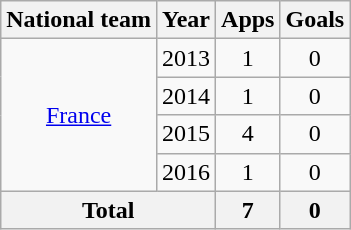<table class="wikitable" style="text-align:center">
<tr>
<th>National team</th>
<th>Year</th>
<th>Apps</th>
<th>Goals</th>
</tr>
<tr>
<td rowspan="4"><a href='#'>France</a></td>
<td>2013</td>
<td>1</td>
<td>0</td>
</tr>
<tr>
<td>2014</td>
<td>1</td>
<td>0</td>
</tr>
<tr>
<td>2015</td>
<td>4</td>
<td>0</td>
</tr>
<tr>
<td>2016</td>
<td>1</td>
<td>0</td>
</tr>
<tr>
<th colspan="2">Total</th>
<th>7</th>
<th>0</th>
</tr>
</table>
